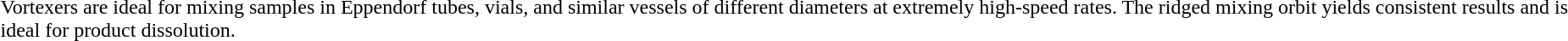<table>
<tr>
<td></td>
<td>Vortexers are ideal for mixing samples in Eppendorf tubes, vials, and similar vessels of different diameters at extremely high-speed rates. The ridged mixing orbit yields consistent results and is ideal for product dissolution.</td>
</tr>
</table>
